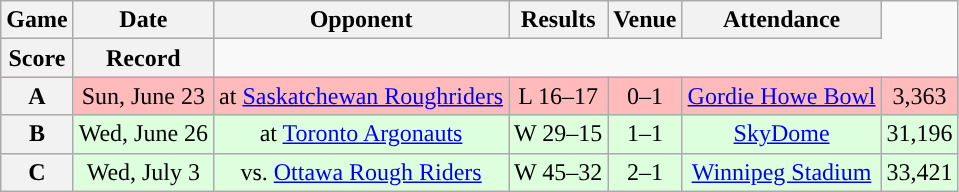<table class="wikitable" style="text-align:center">
<tr>
<th>Game</th>
<th>Date</th>
<th>Opponent</th>
<th>Results</th>
<th>Venue</th>
<th>Attendance</th>
</tr>
<tr>
<th>Score</th>
<th>Record</th>
</tr>
<tr style="background:#ffbbbb">
<th>A</th>
<td>Sun, June 23</td>
<td>at <a href='#'>Saskatchewan Roughriders</a></td>
<td>L 16–17</td>
<td>0–1</td>
<td><a href='#'>Gordie Howe Bowl</a></td>
<td>3,363</td>
</tr>
<tr style="background:#ddffdd">
<th>B</th>
<td>Wed, June 26</td>
<td>at <a href='#'>Toronto Argonauts</a></td>
<td>W 29–15</td>
<td>1–1</td>
<td><a href='#'>SkyDome</a></td>
<td>31,196</td>
</tr>
<tr style="background:#ddffdd">
<th>C</th>
<td>Wed, July 3</td>
<td>vs. <a href='#'>Ottawa Rough Riders</a></td>
<td>W 45–32</td>
<td>2–1</td>
<td><a href='#'>Winnipeg Stadium</a></td>
<td>33,421</td>
</tr>
</table>
